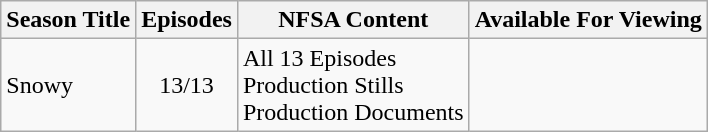<table class="wikitable">
<tr>
<th>Season Title</th>
<th>Episodes</th>
<th>NFSA Content</th>
<th>Available For Viewing</th>
</tr>
<tr>
<td>Snowy</td>
<td style="text-align:center;">13/13</td>
<td>All 13 Episodes<br>Production Stills<br>Production Documents</td>
<td></td>
</tr>
</table>
